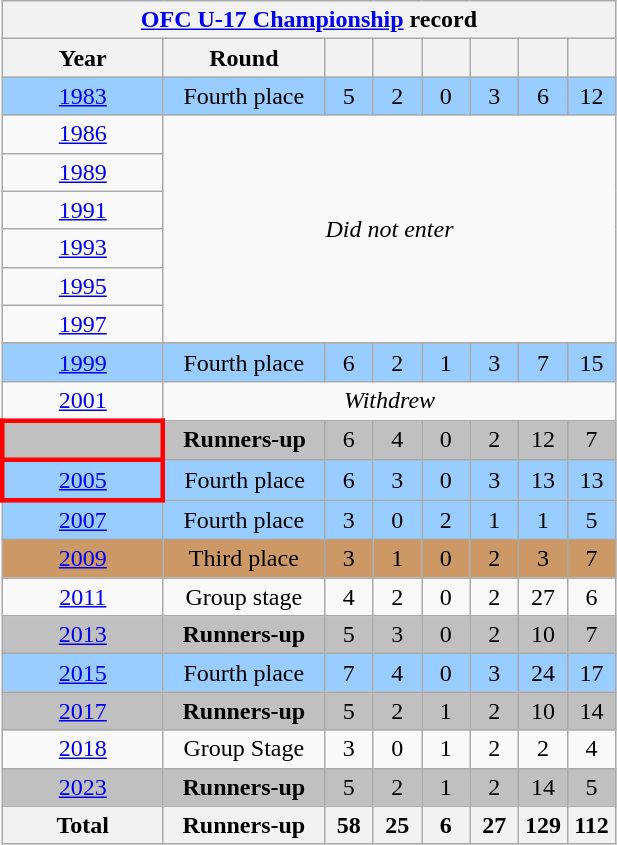<table class="wikitable" style="text-align: center;">
<tr>
<th colspan=8><a href='#'>OFC U-17 Championship</a> record</th>
</tr>
<tr>
<th width=100>Year</th>
<th width=100>Round</th>
<th width=25></th>
<th width=25></th>
<th width=25></th>
<th width=25></th>
<th width=25></th>
<th width=25></th>
</tr>
<tr bgcolor=#9acdff>
<td> <a href='#'>1983</a></td>
<td>Fourth place</td>
<td>5</td>
<td>2</td>
<td>0</td>
<td>3</td>
<td>6</td>
<td>12</td>
</tr>
<tr>
<td> <a href='#'>1986</a></td>
<td colspan=8 rowspan=6><em>Did not enter</em></td>
</tr>
<tr>
<td> <a href='#'>1989</a></td>
</tr>
<tr>
<td> <a href='#'>1991</a></td>
</tr>
<tr>
<td> <a href='#'>1993</a></td>
</tr>
<tr>
<td> <a href='#'>1995</a></td>
</tr>
<tr>
<td> <a href='#'>1997</a></td>
</tr>
<tr>
</tr>
<tr bgcolor=#9acdff>
<td> <a href='#'>1999</a></td>
<td>Fourth place</td>
<td>6</td>
<td>2</td>
<td>1</td>
<td>3</td>
<td>7</td>
<td>15</td>
</tr>
<tr>
<td>  <a href='#'>2001</a></td>
<td colspan=8><em>Withdrew</em></td>
</tr>
<tr bgcolor=Silver>
<td style="border: 3px solid red"></td>
<td><strong>Runners-up</strong></td>
<td>6</td>
<td>4</td>
<td>0</td>
<td>2</td>
<td>12</td>
<td>7</td>
</tr>
<tr bgcolor=#9acdff>
<td style="border: 3px solid red"> <a href='#'>2005</a></td>
<td>Fourth place</td>
<td>6</td>
<td>3</td>
<td>0</td>
<td>3</td>
<td>13</td>
<td>13</td>
</tr>
<tr bgcolor=#9acdff>
<td> <a href='#'>2007</a></td>
<td>Fourth place</td>
<td>3</td>
<td>0</td>
<td>2</td>
<td>1</td>
<td>1</td>
<td>5</td>
</tr>
<tr bgcolor=cc9966>
<td> <a href='#'>2009</a></td>
<td>Third place</td>
<td>3</td>
<td>1</td>
<td>0</td>
<td>2</td>
<td>3</td>
<td>7</td>
</tr>
<tr bgcolor=>
<td> <a href='#'>2011</a></td>
<td>Group stage</td>
<td>4</td>
<td>2</td>
<td>0</td>
<td>2</td>
<td>27</td>
<td>6</td>
</tr>
<tr bgcolor=Silver>
<td>  <a href='#'>2013</a></td>
<td><strong>Runners-up</strong></td>
<td>5</td>
<td>3</td>
<td>0</td>
<td>2</td>
<td>10</td>
<td>7</td>
</tr>
<tr bgcolor=#9acdff>
<td>  <a href='#'>2015</a></td>
<td>Fourth place</td>
<td>7</td>
<td>4</td>
<td>0</td>
<td>3</td>
<td>24</td>
<td>17</td>
</tr>
<tr bgcolor=Silver>
<td>  <a href='#'>2017</a></td>
<td><strong>Runners-up</strong></td>
<td>5</td>
<td>2</td>
<td>1</td>
<td>2</td>
<td>10</td>
<td>14</td>
</tr>
<tr>
<td>  <a href='#'>2018</a></td>
<td>Group Stage</td>
<td>3</td>
<td>0</td>
<td>1</td>
<td>2</td>
<td>2</td>
<td>4</td>
</tr>
<tr bgcolor=Silver>
<td> <a href='#'>2023</a></td>
<td><strong>Runners-up</strong></td>
<td>5</td>
<td>2</td>
<td>1</td>
<td>2</td>
<td>14</td>
<td>5</td>
</tr>
<tr>
<th><strong>Total</strong></th>
<th><strong>Runners-up</strong></th>
<th><strong>58</strong></th>
<th><strong>25</strong></th>
<th><strong>6</strong></th>
<th><strong>27</strong></th>
<th><strong>129</strong></th>
<th><strong>112</strong></th>
</tr>
</table>
